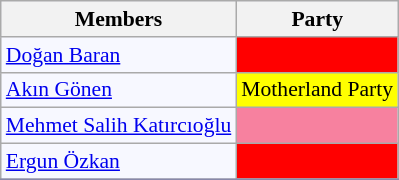<table class=wikitable style="border:1px solid #8888aa; background-color:#f7f8ff; padding:0px; font-size:90%;">
<tr>
<th>Members</th>
<th>Party</th>
</tr>
<tr>
<td><a href='#'>Doğan Baran</a></td>
<td style="background: #ff0000"></td>
</tr>
<tr>
<td><a href='#'>Akın Gönen</a></td>
<td style="background: #ffff00">Motherland Party</td>
</tr>
<tr>
<td><a href='#'>Mehmet Salih Katırcıoğlu</a></td>
<td style="background: #F7819F"></td>
</tr>
<tr>
<td><a href='#'>Ergun Özkan</a></td>
<td style="background: #ff0000"></td>
</tr>
<tr>
</tr>
</table>
